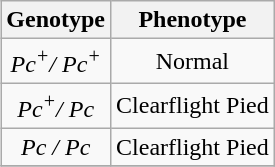<table class="wikitable" style="text-align:center" align="right">
<tr>
<th>Genotype</th>
<th>Phenotype</th>
</tr>
<tr>
<td><em>Pc<sup>+</sup>/ Pc<sup>+</sup></em></td>
<td>Normal</td>
</tr>
<tr>
<td><em>Pc<sup>+</sup>/ Pc</em></td>
<td>Clearflight Pied</td>
</tr>
<tr>
<td><em>Pc / Pc</em></td>
<td>Clearflight Pied</td>
</tr>
<tr>
</tr>
</table>
